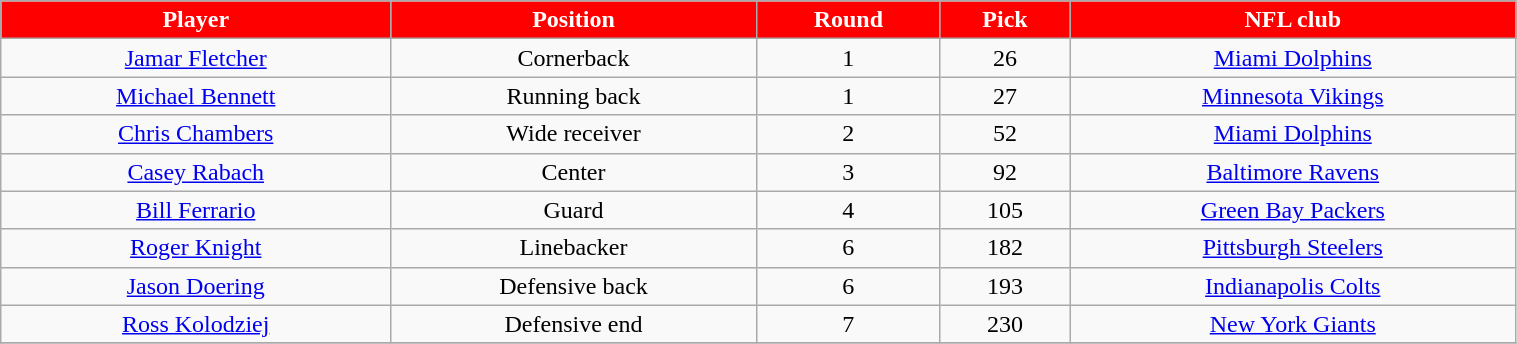<table class="wikitable" width="80%">
<tr align="center" style="background:red;color:#FFFFFF;">
<td><strong>Player</strong></td>
<td><strong>Position</strong></td>
<td><strong>Round</strong></td>
<td><strong>Pick</strong></td>
<td><strong>NFL club</strong></td>
</tr>
<tr align="center" bgcolor="">
<td><a href='#'>Jamar Fletcher</a></td>
<td>Cornerback</td>
<td>1</td>
<td>26</td>
<td><a href='#'>Miami Dolphins</a></td>
</tr>
<tr align="center" bgcolor="">
<td><a href='#'>Michael Bennett</a></td>
<td>Running back</td>
<td>1</td>
<td>27</td>
<td><a href='#'>Minnesota Vikings</a></td>
</tr>
<tr align="center" bgcolor="">
<td><a href='#'>Chris Chambers</a></td>
<td>Wide receiver</td>
<td>2</td>
<td>52</td>
<td><a href='#'>Miami Dolphins</a></td>
</tr>
<tr align="center" bgcolor="">
<td><a href='#'>Casey Rabach</a></td>
<td>Center</td>
<td>3</td>
<td>92</td>
<td><a href='#'>Baltimore Ravens</a></td>
</tr>
<tr align="center" bgcolor="">
<td><a href='#'>Bill Ferrario</a></td>
<td>Guard</td>
<td>4</td>
<td>105</td>
<td><a href='#'>Green Bay Packers</a></td>
</tr>
<tr align="center" bgcolor="">
<td><a href='#'>Roger Knight</a></td>
<td>Linebacker</td>
<td>6</td>
<td>182</td>
<td><a href='#'>Pittsburgh Steelers</a></td>
</tr>
<tr align="center" bgcolor="">
<td><a href='#'>Jason Doering</a></td>
<td>Defensive back</td>
<td>6</td>
<td>193</td>
<td><a href='#'>Indianapolis Colts</a></td>
</tr>
<tr align="center" bgcolor="">
<td><a href='#'>Ross Kolodziej</a></td>
<td>Defensive end</td>
<td>7</td>
<td>230</td>
<td><a href='#'>New York Giants</a></td>
</tr>
<tr align="center" bgcolor="">
</tr>
</table>
